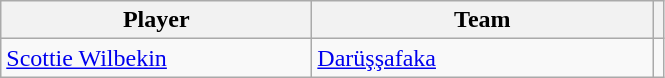<table class="wikitable" style="text-align: center;">
<tr>
<th style="width:200px;">Player</th>
<th style="width:220px;">Team</th>
<th></th>
</tr>
<tr>
<td align="left"> <a href='#'>Scottie Wilbekin</a></td>
<td align="left"> <a href='#'>Darüşşafaka</a></td>
<td></td>
</tr>
</table>
